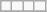<table class="wikitable letters-table">
<tr>
<td></td>
<td></td>
<td></td>
<td></td>
</tr>
<tr>
</tr>
</table>
